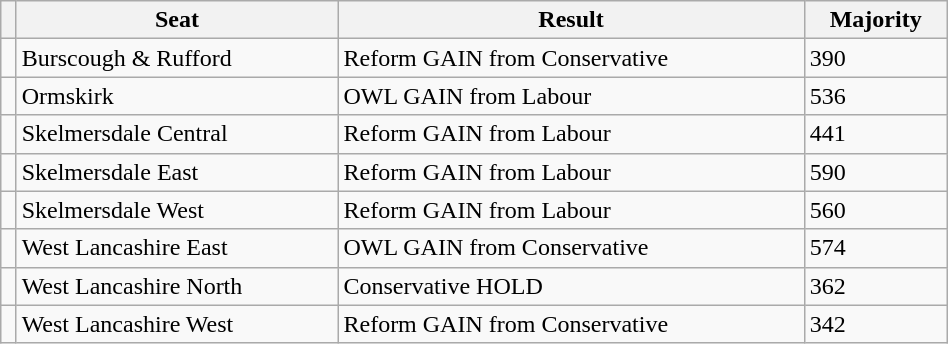<table class="wikitable" style="right; width:50%">
<tr>
<th></th>
<th>Seat</th>
<th>Result</th>
<th>Majority</th>
</tr>
<tr>
<td></td>
<td>Burscough & Rufford</td>
<td>Reform GAIN from Conservative</td>
<td>390</td>
</tr>
<tr>
<td></td>
<td Ormskirk>Ormskirk</td>
<td>OWL GAIN from Labour</td>
<td>536</td>
</tr>
<tr>
<td></td>
<td>Skelmersdale Central</td>
<td>Reform GAIN from Labour</td>
<td>441</td>
</tr>
<tr>
<td></td>
<td>Skelmersdale East</td>
<td>Reform GAIN from Labour</td>
<td>590</td>
</tr>
<tr>
<td></td>
<td>Skelmersdale West</td>
<td>Reform GAIN from Labour</td>
<td>560</td>
</tr>
<tr>
<td></td>
<td>West Lancashire East</td>
<td>OWL GAIN from Conservative</td>
<td>574</td>
</tr>
<tr>
<td></td>
<td>West Lancashire North</td>
<td>Conservative HOLD</td>
<td>362</td>
</tr>
<tr>
<td></td>
<td>West Lancashire West</td>
<td>Reform GAIN from Conservative</td>
<td>342</td>
</tr>
</table>
